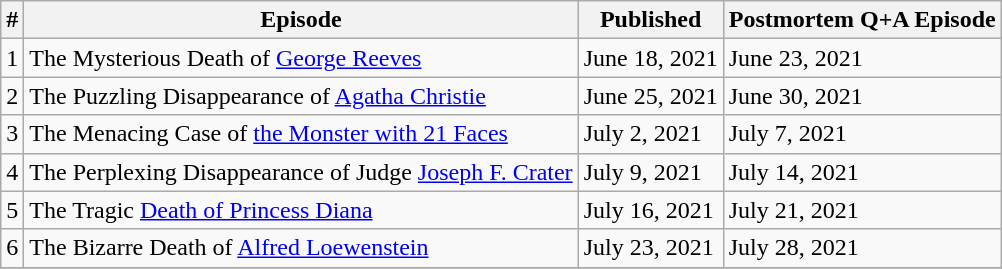<table class="wikitable">
<tr>
<th>#</th>
<th>Episode</th>
<th>Published</th>
<th>Postmortem Q+A Episode</th>
</tr>
<tr>
<td>1</td>
<td>The Mysterious Death of <a href='#'>George Reeves</a></td>
<td>June 18, 2021</td>
<td>June 23, 2021</td>
</tr>
<tr>
<td>2</td>
<td>The Puzzling Disappearance of <a href='#'>Agatha Christie</a></td>
<td>June 25, 2021</td>
<td>June 30, 2021</td>
</tr>
<tr>
<td>3</td>
<td>The Menacing Case of <a href='#'>the Monster with 21 Faces</a></td>
<td>July 2, 2021</td>
<td>July 7, 2021</td>
</tr>
<tr>
<td>4</td>
<td>The Perplexing Disappearance of Judge <a href='#'>Joseph F. Crater</a></td>
<td>July 9, 2021</td>
<td>July 14, 2021</td>
</tr>
<tr>
<td>5</td>
<td>The Tragic <a href='#'>Death of Princess Diana</a></td>
<td>July 16, 2021</td>
<td>July 21, 2021</td>
</tr>
<tr>
<td>6</td>
<td>The Bizarre Death of <a href='#'>Alfred Loewenstein</a></td>
<td>July 23, 2021</td>
<td>July 28, 2021</td>
</tr>
<tr>
</tr>
</table>
